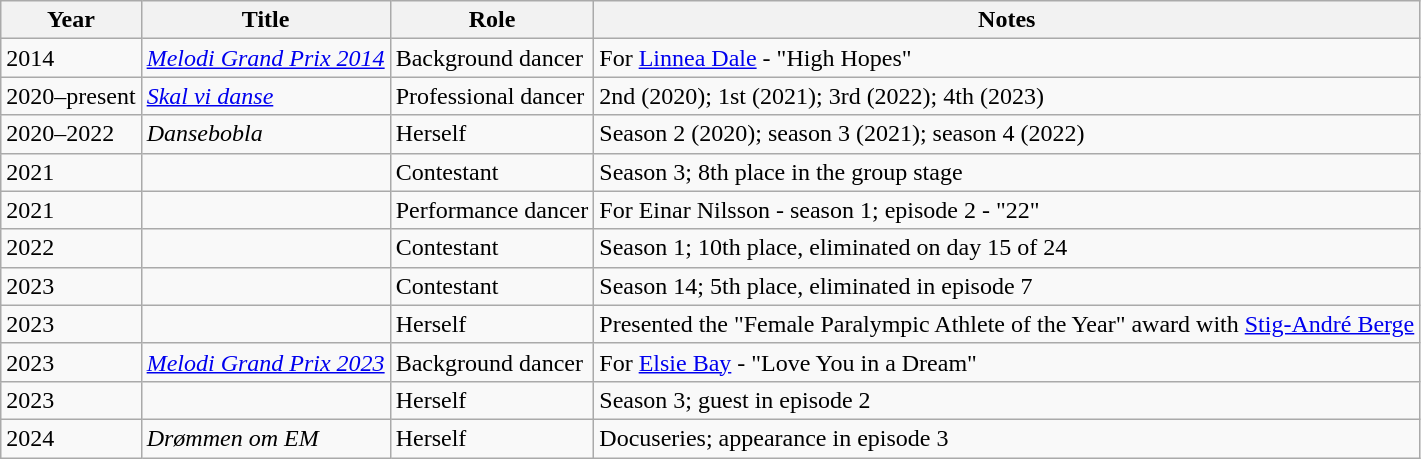<table class="wikitable">
<tr>
<th>Year</th>
<th>Title</th>
<th>Role</th>
<th>Notes</th>
</tr>
<tr>
<td>2014</td>
<td><em><a href='#'>Melodi Grand Prix 2014</a></em></td>
<td>Background dancer</td>
<td>For <a href='#'>Linnea Dale</a> - "High Hopes"</td>
</tr>
<tr>
<td>2020–present</td>
<td><em><a href='#'>Skal vi danse</a></em></td>
<td>Professional dancer</td>
<td>2nd (2020); 1st (2021); 3rd (2022); 4th (2023)</td>
</tr>
<tr>
<td>2020–2022</td>
<td><em>Dansebobla</em></td>
<td>Herself</td>
<td>Season 2 (2020); season 3 (2021); season 4 (2022)</td>
</tr>
<tr>
<td>2021</td>
<td></td>
<td>Contestant</td>
<td>Season 3; 8th place in the group stage</td>
</tr>
<tr>
<td>2021</td>
<td></td>
<td>Performance dancer</td>
<td>For Einar Nilsson - season 1; episode 2 - "22"</td>
</tr>
<tr>
<td>2022</td>
<td></td>
<td>Contestant</td>
<td>Season 1; 10th place, eliminated on day 15 of 24</td>
</tr>
<tr>
<td>2023</td>
<td></td>
<td>Contestant</td>
<td>Season 14; 5th place, eliminated in episode 7</td>
</tr>
<tr>
<td>2023</td>
<td></td>
<td>Herself</td>
<td>Presented the "Female Paralympic Athlete of the Year" award with <a href='#'>Stig-André Berge</a></td>
</tr>
<tr>
<td>2023</td>
<td><em><a href='#'>Melodi Grand Prix 2023</a></em></td>
<td>Background dancer</td>
<td>For <a href='#'>Elsie Bay</a> - "Love You in a Dream"</td>
</tr>
<tr>
<td>2023</td>
<td></td>
<td>Herself</td>
<td>Season 3; guest in episode 2</td>
</tr>
<tr>
<td>2024</td>
<td><em>Drømmen om EM</em></td>
<td>Herself</td>
<td>Docuseries; appearance in episode 3</td>
</tr>
</table>
